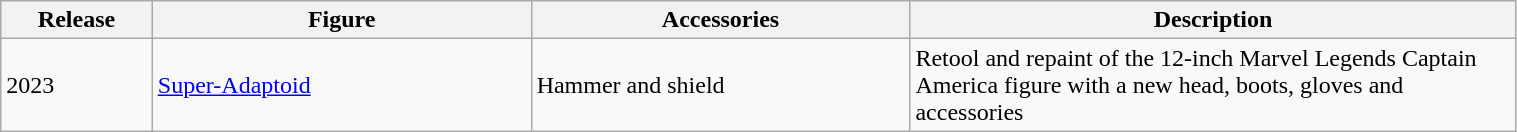<table class="wikitable" style="width:80%;">
<tr>
<th width=10%>Release</th>
<th width=25%>Figure</th>
<th width=25%>Accessories</th>
<th width=40%>Description</th>
</tr>
<tr>
<td>2023</td>
<td><a href='#'>Super-Adaptoid</a></td>
<td>Hammer and shield</td>
<td>Retool and repaint of the 12-inch Marvel Legends Captain America figure with a new head, boots, gloves and accessories</td>
</tr>
</table>
